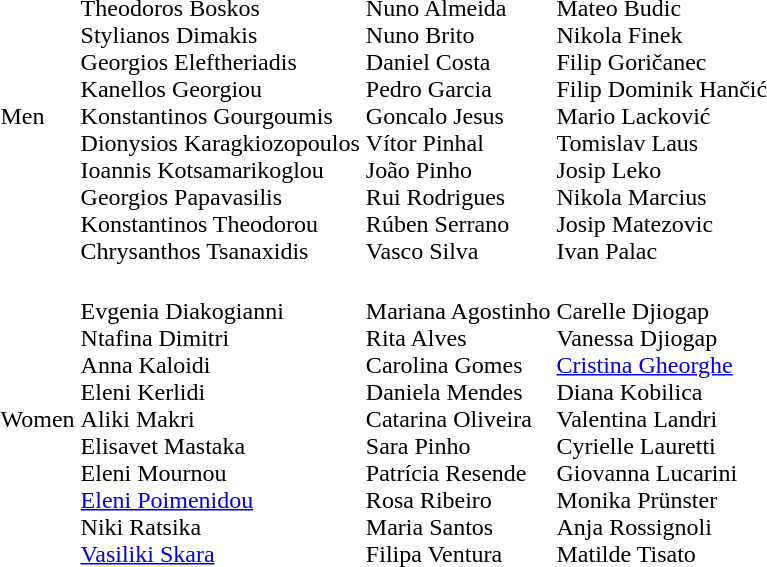<table>
<tr>
<td>Men</td>
<td nowrap><br>Theodoros Boskos<br>Stylianos Dimakis<br>Georgios Eleftheriadis<br>Kanellos Georgiou<br>Konstantinos Gourgoumis<br>Dionysios Karagkiozopoulos<br>Ioannis Kotsamarikoglou<br>Georgios Papavasilis<br>Konstantinos Theodorou<br>Chrysanthos Tsanaxidis</td>
<td nowrap><br>Nuno Almeida<br>Nuno Brito<br>Daniel Costa<br>Pedro Garcia<br>Goncalo Jesus<br>Vítor Pinhal<br>João Pinho<br>Rui Rodrigues<br>Rúben Serrano<br>Vasco Silva</td>
<td nowrap><br>Mateo Budic<br>Nikola Finek<br>Filip Goričanec<br>Filip Dominik Hančić<br>Mario Lacković<br>Tomislav Laus<br>Josip Leko<br>Nikola Marcius<br>Josip Matezovic<br>Ivan Palac</td>
</tr>
<tr>
<td>Women</td>
<td><br>Evgenia Diakogianni<br>Ntafina Dimitri<br>Anna Kaloidi<br>Eleni Kerlidi<br>Aliki Makri<br>Elisavet Mastaka<br>Eleni Mournou<br><a href='#'>Eleni Poimenidou</a><br>Niki Ratsika<br><a href='#'>Vasiliki Skara</a></td>
<td><br>Mariana Agostinho<br>Rita Alves<br>Carolina Gomes<br>Daniela Mendes<br>Catarina Oliveira<br>Sara Pinho<br>Patrícia Resende<br>Rosa Ribeiro<br>Maria Santos<br>Filipa Ventura</td>
<td nowrap><br>Carelle Djiogap<br>Vanessa Djiogap<br><a href='#'>Cristina Gheorghe</a><br>Diana Kobilica<br>Valentina Landri<br>Cyrielle Lauretti<br>Giovanna Lucarini<br>Monika Prünster<br>Anja Rossignoli<br>Matilde Tisato</td>
</tr>
</table>
